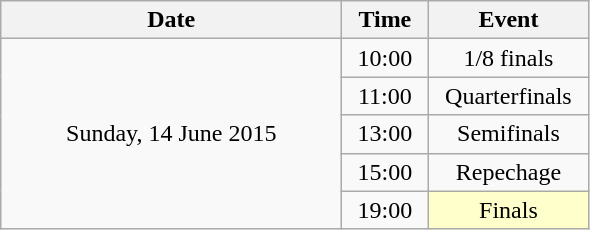<table class = "wikitable" style="text-align:center;">
<tr>
<th width=220>Date</th>
<th width=50>Time</th>
<th width=100>Event</th>
</tr>
<tr>
<td rowspan=5>Sunday, 14 June 2015</td>
<td>10:00</td>
<td>1/8 finals</td>
</tr>
<tr>
<td>11:00</td>
<td>Quarterfinals</td>
</tr>
<tr>
<td>13:00</td>
<td>Semifinals</td>
</tr>
<tr>
<td>15:00</td>
<td>Repechage</td>
</tr>
<tr>
<td>19:00</td>
<td bgcolor=ffffcc>Finals</td>
</tr>
</table>
